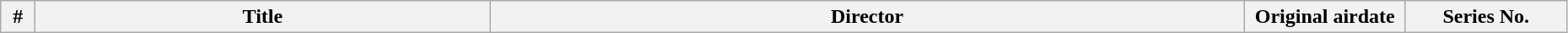<table class="wikitable plainrowheaders" style="width:98%;">
<tr>
<th width="20">#</th>
<th>Title</th>
<th>Director</th>
<th width="120">Original airdate</th>
<th width="120">Series No.<br>


































































































</th>
</tr>
</table>
